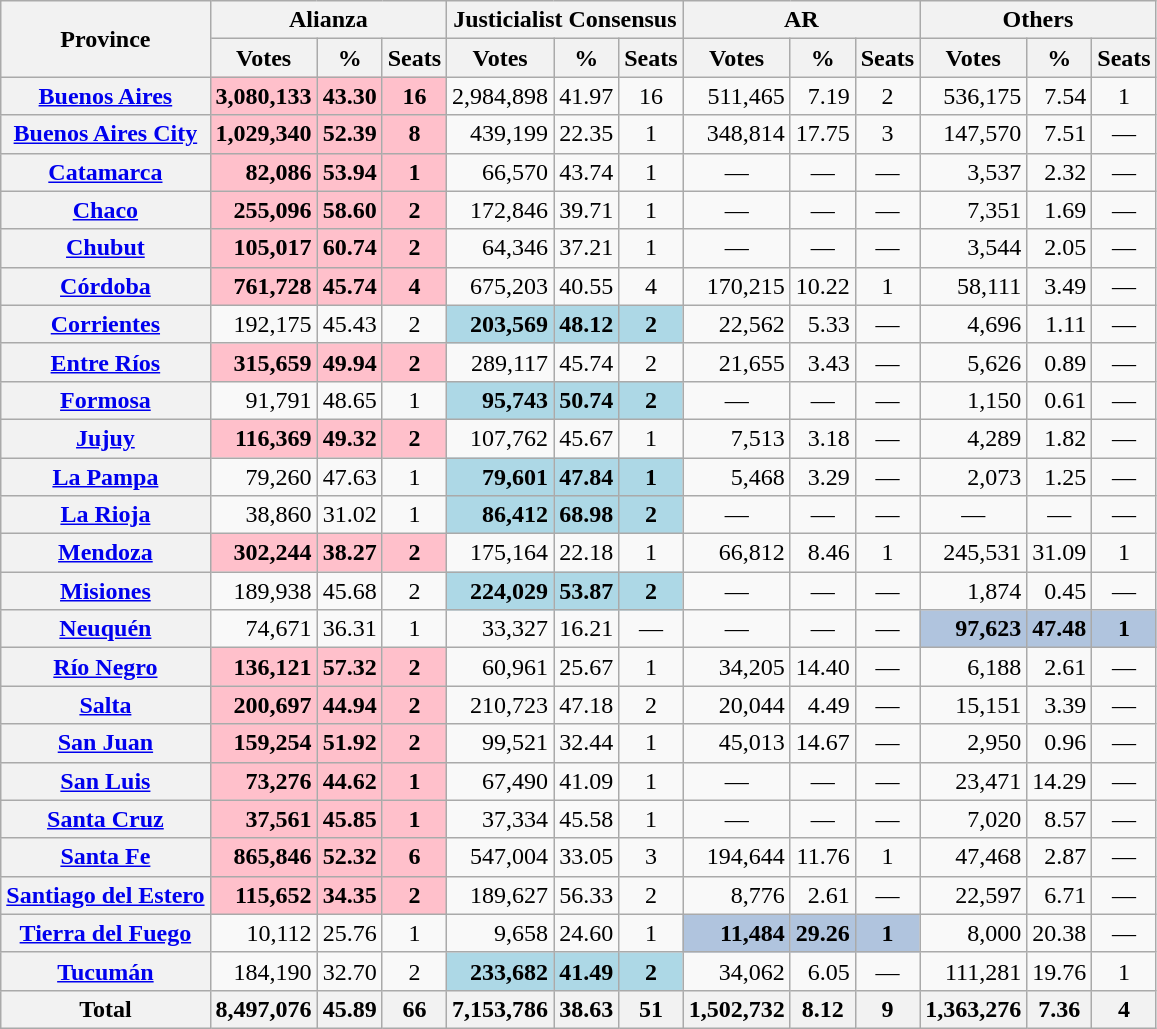<table class="wikitable sortable plainrowheaders" style="text-align:right;">
<tr>
<th rowspan=2>Province</th>
<th colspan=3>Alianza</th>
<th colspan=3>Justicialist Consensus</th>
<th colspan=3>AR</th>
<th colspan=3>Others</th>
</tr>
<tr>
<th>Votes</th>
<th>%</th>
<th>Seats</th>
<th>Votes</th>
<th>%</th>
<th>Seats</th>
<th>Votes</th>
<th>%</th>
<th>Seats</th>
<th>Votes</th>
<th>%</th>
<th>Seats</th>
</tr>
<tr>
<th scope=row><a href='#'>Buenos Aires</a></th>
<td bgcolor=pink><strong>3,080,133</strong></td>
<td bgcolor=pink><strong>43.30</strong></td>
<td align=center bgcolor=pink><strong>16</strong></td>
<td>2,984,898</td>
<td>41.97</td>
<td align=center>16</td>
<td>511,465</td>
<td>7.19</td>
<td align=center>2</td>
<td>536,175</td>
<td>7.54</td>
<td align=center>1</td>
</tr>
<tr>
<th scope=row><a href='#'>Buenos Aires City</a></th>
<td bgcolor=pink><strong>1,029,340</strong></td>
<td bgcolor=pink><strong>52.39</strong></td>
<td align=center bgcolor=pink><strong>8</strong></td>
<td>439,199</td>
<td>22.35</td>
<td align=center>1</td>
<td>348,814</td>
<td>17.75</td>
<td align=center>3</td>
<td>147,570</td>
<td>7.51</td>
<td align=center>—</td>
</tr>
<tr>
<th scope=row><a href='#'>Catamarca</a></th>
<td bgcolor=pink><strong>82,086</strong></td>
<td bgcolor=pink><strong>53.94</strong></td>
<td align=center bgcolor=pink><strong>1</strong></td>
<td>66,570</td>
<td>43.74</td>
<td align=center>1</td>
<td align=center>—</td>
<td align=center>—</td>
<td align=center>—</td>
<td>3,537</td>
<td>2.32</td>
<td align=center>—</td>
</tr>
<tr>
<th scope=row><a href='#'>Chaco</a></th>
<td bgcolor=pink><strong>255,096</strong></td>
<td bgcolor=pink><strong>58.60</strong></td>
<td align=center bgcolor=pink><strong>2</strong></td>
<td>172,846</td>
<td>39.71</td>
<td align=center>1</td>
<td align=center>—</td>
<td align=center>—</td>
<td align=center>—</td>
<td>7,351</td>
<td>1.69</td>
<td align=center>—</td>
</tr>
<tr>
<th scope=row><a href='#'>Chubut</a></th>
<td bgcolor=pink><strong>105,017</strong></td>
<td bgcolor=pink><strong>60.74</strong></td>
<td align=center bgcolor=pink><strong>2</strong></td>
<td>64,346</td>
<td>37.21</td>
<td align=center>1</td>
<td align=center>—</td>
<td align=center>—</td>
<td align=center>—</td>
<td>3,544</td>
<td>2.05</td>
<td align=center>—</td>
</tr>
<tr>
<th scope=row><a href='#'>Córdoba</a></th>
<td bgcolor=pink><strong>761,728</strong></td>
<td bgcolor=pink><strong>45.74</strong></td>
<td align=center bgcolor=pink><strong>4</strong></td>
<td>675,203</td>
<td>40.55</td>
<td align=center>4</td>
<td>170,215</td>
<td>10.22</td>
<td align=center>1</td>
<td>58,111</td>
<td>3.49</td>
<td align=center>—</td>
</tr>
<tr>
<th scope=row><a href='#'>Corrientes</a></th>
<td>192,175</td>
<td>45.43</td>
<td align=center>2</td>
<td bgcolor=lightblue><strong>203,569</strong></td>
<td bgcolor=lightblue><strong>48.12</strong></td>
<td align=center bgcolor=lightblue><strong>2</strong></td>
<td>22,562</td>
<td>5.33</td>
<td align=center>—</td>
<td>4,696</td>
<td>1.11</td>
<td align=center>—</td>
</tr>
<tr>
<th scope=row><a href='#'>Entre Ríos</a></th>
<td bgcolor=pink><strong>315,659</strong></td>
<td bgcolor=pink><strong>49.94</strong></td>
<td align=center bgcolor=pink><strong>2</strong></td>
<td>289,117</td>
<td>45.74</td>
<td align=center>2</td>
<td>21,655</td>
<td>3.43</td>
<td align=center>—</td>
<td>5,626</td>
<td>0.89</td>
<td align=center>—</td>
</tr>
<tr>
<th scope=row><a href='#'>Formosa</a></th>
<td>91,791</td>
<td>48.65</td>
<td align=center>1</td>
<td bgcolor=lightblue><strong>95,743</strong></td>
<td bgcolor=lightblue><strong>50.74</strong></td>
<td align=center bgcolor=lightblue><strong>2</strong></td>
<td align=center>—</td>
<td align=center>—</td>
<td align=center>—</td>
<td>1,150</td>
<td>0.61</td>
<td align=center>—</td>
</tr>
<tr>
<th scope=row><a href='#'>Jujuy</a></th>
<td bgcolor=pink><strong>116,369</strong></td>
<td bgcolor=pink><strong>49.32</strong></td>
<td align=center bgcolor=pink><strong>2</strong></td>
<td>107,762</td>
<td>45.67</td>
<td align=center>1</td>
<td>7,513</td>
<td>3.18</td>
<td align=center>—</td>
<td>4,289</td>
<td>1.82</td>
<td align=center>—</td>
</tr>
<tr>
<th scope=row><a href='#'>La Pampa</a></th>
<td>79,260</td>
<td>47.63</td>
<td align=center>1</td>
<td bgcolor=lightblue><strong>79,601</strong></td>
<td bgcolor=lightblue><strong>47.84</strong></td>
<td align=center bgcolor=lightblue><strong>1</strong></td>
<td>5,468</td>
<td>3.29</td>
<td align=center>—</td>
<td>2,073</td>
<td>1.25</td>
<td align=center>—</td>
</tr>
<tr>
<th scope=row><a href='#'>La Rioja</a></th>
<td>38,860</td>
<td>31.02</td>
<td align=center>1</td>
<td bgcolor=lightblue><strong>86,412</strong></td>
<td bgcolor=lightblue><strong>68.98</strong></td>
<td align=center bgcolor=lightblue><strong>2</strong></td>
<td align=center>—</td>
<td align=center>—</td>
<td align=center>—</td>
<td align=center>—</td>
<td align=center>—</td>
<td align=center>—</td>
</tr>
<tr>
<th scope=row><a href='#'>Mendoza</a></th>
<td bgcolor=pink><strong>302,244</strong></td>
<td bgcolor=pink><strong>38.27</strong></td>
<td align=center bgcolor=pink><strong>2</strong></td>
<td>175,164</td>
<td>22.18</td>
<td align=center>1</td>
<td>66,812</td>
<td>8.46</td>
<td align=center>1</td>
<td>245,531</td>
<td>31.09</td>
<td align=center>1</td>
</tr>
<tr>
<th scope=row><a href='#'>Misiones</a></th>
<td>189,938</td>
<td>45.68</td>
<td align=center>2</td>
<td bgcolor=lightblue><strong>224,029</strong></td>
<td bgcolor=lightblue><strong>53.87</strong></td>
<td align=center bgcolor=lightblue><strong>2</strong></td>
<td align=center>—</td>
<td align=center>—</td>
<td align=center>—</td>
<td>1,874</td>
<td>0.45</td>
<td align=center>—</td>
</tr>
<tr>
<th scope=row><a href='#'>Neuquén</a></th>
<td>74,671</td>
<td>36.31</td>
<td align=center>1</td>
<td>33,327</td>
<td>16.21</td>
<td align=center>—</td>
<td align=center>—</td>
<td align=center>—</td>
<td align=center>—</td>
<td bgcolor=LightSteelBlue><strong>97,623</strong></td>
<td bgcolor=LightSteelBlue><strong>47.48</strong></td>
<td align=center bgcolor=LightSteelBlue><strong>1</strong></td>
</tr>
<tr>
<th scope=row><a href='#'>Río Negro</a></th>
<td bgcolor=pink><strong>136,121</strong></td>
<td bgcolor=pink><strong>57.32</strong></td>
<td align=center bgcolor=pink><strong>2</strong></td>
<td>60,961</td>
<td>25.67</td>
<td align=center>1</td>
<td>34,205</td>
<td>14.40</td>
<td align=center>—</td>
<td>6,188</td>
<td>2.61</td>
<td align=center>—</td>
</tr>
<tr>
<th scope=row><a href='#'>Salta</a></th>
<td bgcolor=pink><strong>200,697</strong></td>
<td bgcolor=pink><strong>44.94</strong></td>
<td align=center bgcolor=pink><strong>2</strong></td>
<td>210,723</td>
<td>47.18</td>
<td align=center>2</td>
<td>20,044</td>
<td>4.49</td>
<td align=center>—</td>
<td>15,151</td>
<td>3.39</td>
<td align=center>—</td>
</tr>
<tr>
<th scope=row><a href='#'>San Juan</a></th>
<td bgcolor=pink><strong>159,254</strong></td>
<td bgcolor=pink><strong>51.92</strong></td>
<td align=center bgcolor=pink><strong>2</strong></td>
<td>99,521</td>
<td>32.44</td>
<td align=center>1</td>
<td>45,013</td>
<td>14.67</td>
<td align=center>—</td>
<td>2,950</td>
<td>0.96</td>
<td align=center>—</td>
</tr>
<tr>
<th scope=row><a href='#'>San Luis</a></th>
<td bgcolor=pink><strong>73,276</strong></td>
<td bgcolor=pink><strong>44.62</strong></td>
<td align=center bgcolor=pink><strong>1</strong></td>
<td>67,490</td>
<td>41.09</td>
<td align=center>1</td>
<td align=center>—</td>
<td align=center>—</td>
<td align=center>—</td>
<td>23,471</td>
<td>14.29</td>
<td align=center>—</td>
</tr>
<tr>
<th scope=row><a href='#'>Santa Cruz</a></th>
<td bgcolor=pink><strong>37,561</strong></td>
<td bgcolor=pink><strong>45.85</strong></td>
<td align=center bgcolor=pink><strong>1</strong></td>
<td>37,334</td>
<td>45.58</td>
<td align=center>1</td>
<td align=center>—</td>
<td align=center>—</td>
<td align=center>—</td>
<td>7,020</td>
<td>8.57</td>
<td align=center>—</td>
</tr>
<tr>
<th scope=row><a href='#'>Santa Fe</a></th>
<td bgcolor=pink><strong>865,846</strong></td>
<td bgcolor=pink><strong>52.32</strong></td>
<td align=center bgcolor=pink><strong>6</strong></td>
<td>547,004</td>
<td>33.05</td>
<td align=center>3</td>
<td>194,644</td>
<td>11.76</td>
<td align=center>1</td>
<td>47,468</td>
<td>2.87</td>
<td align=center>—</td>
</tr>
<tr>
<th scope=row><a href='#'>Santiago del Estero</a></th>
<td bgcolor=pink><strong>115,652</strong></td>
<td bgcolor=pink><strong>34.35</strong></td>
<td align=center bgcolor=pink><strong>2</strong></td>
<td>189,627</td>
<td>56.33</td>
<td align=center>2</td>
<td>8,776</td>
<td>2.61</td>
<td align=center>—</td>
<td>22,597</td>
<td>6.71</td>
<td align=center>—</td>
</tr>
<tr>
<th scope=row><a href='#'>Tierra del Fuego</a></th>
<td>10,112</td>
<td>25.76</td>
<td align=center>1</td>
<td>9,658</td>
<td>24.60</td>
<td align=center>1</td>
<td bgcolor=LightSteelBlue><strong>11,484</strong></td>
<td bgcolor=LightSteelBlue><strong>29.26</strong></td>
<td align=center bgcolor=LightSteelBlue><strong>1</strong></td>
<td>8,000</td>
<td>20.38</td>
<td align=center>—</td>
</tr>
<tr>
<th scope=row><a href='#'>Tucumán</a></th>
<td>184,190</td>
<td>32.70</td>
<td align=center>2</td>
<td bgcolor=lightblue><strong>233,682</strong></td>
<td bgcolor=lightblue><strong>41.49</strong></td>
<td align=center bgcolor=lightblue><strong>2</strong></td>
<td>34,062</td>
<td>6.05</td>
<td align=center>—</td>
<td>111,281</td>
<td>19.76</td>
<td align=center>1</td>
</tr>
<tr>
<th>Total</th>
<th>8,497,076</th>
<th>45.89</th>
<th>66</th>
<th>7,153,786</th>
<th>38.63</th>
<th>51</th>
<th>1,502,732</th>
<th>8.12</th>
<th>9</th>
<th>1,363,276</th>
<th>7.36</th>
<th>4</th>
</tr>
</table>
